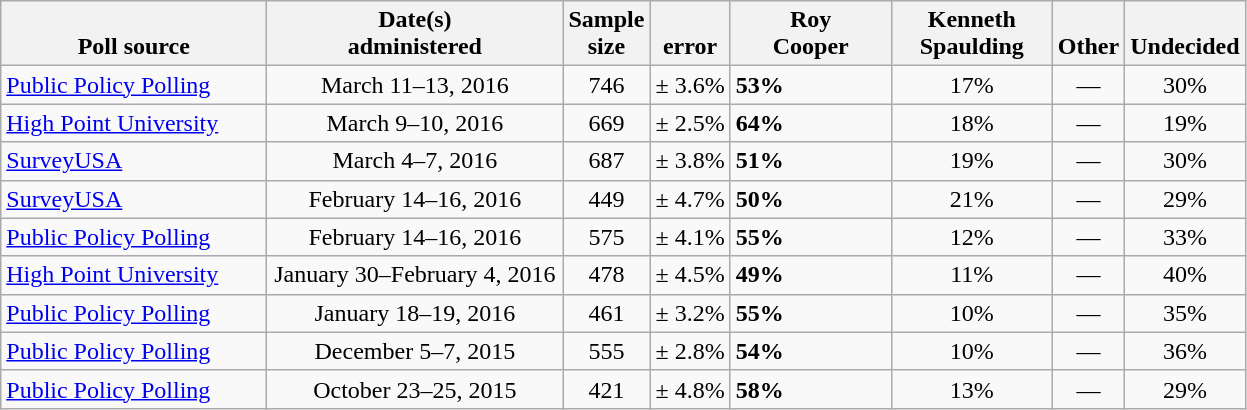<table class="wikitable">
<tr valign= bottom>
<th style="width:170px;">Poll source</th>
<th style="width:190px;">Date(s)<br>administered</th>
<th class=small>Sample<br>size</th>
<th class=small><br>error</th>
<th style="width:100px;">Roy<br>Cooper</th>
<th style="width:100px;">Kenneth<br>Spaulding</th>
<th>Other</th>
<th>Undecided</th>
</tr>
<tr>
<td><a href='#'>Public Policy Polling</a></td>
<td align=center>March 11–13, 2016</td>
<td align=center>746</td>
<td align=center>± 3.6%</td>
<td><strong>53%</strong></td>
<td align=center>17%</td>
<td align=center>—</td>
<td align=center>30%</td>
</tr>
<tr>
<td><a href='#'>High Point University</a></td>
<td align=center>March 9–10, 2016</td>
<td align=center>669</td>
<td align=center>± 2.5%</td>
<td><strong>64%</strong></td>
<td align=center>18%</td>
<td align=center>—</td>
<td align=center>19%</td>
</tr>
<tr>
<td><a href='#'>SurveyUSA</a></td>
<td align=center>March 4–7, 2016</td>
<td align=center>687</td>
<td align=center>± 3.8%</td>
<td><strong>51%</strong></td>
<td align=center>19%</td>
<td align=center>—</td>
<td align=center>30%</td>
</tr>
<tr>
<td><a href='#'>SurveyUSA</a></td>
<td align=center>February 14–16, 2016</td>
<td align=center>449</td>
<td align=center>± 4.7%</td>
<td><strong>50%</strong></td>
<td align=center>21%</td>
<td align=center>—</td>
<td align=center>29%</td>
</tr>
<tr>
<td><a href='#'>Public Policy Polling</a></td>
<td align=center>February 14–16, 2016</td>
<td align=center>575</td>
<td align=center>± 4.1%</td>
<td><strong>55%</strong></td>
<td align=center>12%</td>
<td align=center>—</td>
<td align=center>33%</td>
</tr>
<tr>
<td><a href='#'>High Point University</a></td>
<td align=center>January 30–February 4, 2016</td>
<td align=center>478</td>
<td align=center>± 4.5%</td>
<td><strong>49%</strong></td>
<td align=center>11%</td>
<td align=center>—</td>
<td align=center>40%</td>
</tr>
<tr>
<td><a href='#'>Public Policy Polling</a></td>
<td align=center>January 18–19, 2016</td>
<td align=center>461</td>
<td align=center>± 3.2%</td>
<td><strong>55%</strong></td>
<td align=center>10%</td>
<td align=center>—</td>
<td align=center>35%</td>
</tr>
<tr>
<td><a href='#'>Public Policy Polling</a></td>
<td align=center>December 5–7, 2015</td>
<td align=center>555</td>
<td align=center>± 2.8%</td>
<td><strong>54%</strong></td>
<td align=center>10%</td>
<td align=center>—</td>
<td align=center>36%</td>
</tr>
<tr>
<td><a href='#'>Public Policy Polling</a></td>
<td align=center>October 23–25, 2015</td>
<td align=center>421</td>
<td align=center>± 4.8%</td>
<td><strong>58%</strong></td>
<td align=center>13%</td>
<td align=center>—</td>
<td align=center>29%</td>
</tr>
</table>
